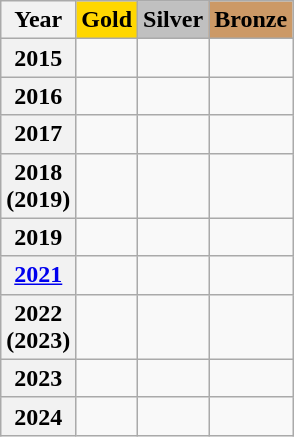<table class="wikitable">
<tr>
<th align="center">Year</th>
<td align="center"  bgcolor="gold"><strong>Gold</strong></td>
<td align="center"  bgcolor="silver"><strong>Silver</strong></td>
<td align="center"  bgcolor="#CC9966"><strong>Bronze</strong></td>
</tr>
<tr>
<th>2015</th>
<td></td>
<td></td>
<td></td>
</tr>
<tr>
<th>2016</th>
<td></td>
<td></td>
<td></td>
</tr>
<tr>
<th>2017</th>
<td></td>
<td></td>
<td></td>
</tr>
<tr>
<th>2018<br>(2019)</th>
<td></td>
<td></td>
<td></td>
</tr>
<tr>
<th>2019</th>
<td></td>
<td></td>
<td></td>
</tr>
<tr>
<th><a href='#'>2021</a></th>
<td></td>
<td></td>
<td></td>
</tr>
<tr>
<th>2022<br>(2023)</th>
<td></td>
<td></td>
<td></td>
</tr>
<tr>
<th>2023</th>
<td></td>
<td></td>
<td></td>
</tr>
<tr>
<th>2024</th>
<td></td>
<td></td>
<td></td>
</tr>
</table>
